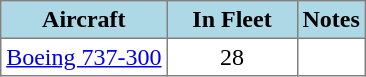<table class="toccolours" border="1" cellpadding="3" style="border-collapse:collapse;margin:auto;">
<tr bgcolor=lightblue>
<th><span>Aircraft</span></th>
<th style="width:80px;"><span>In Fleet</span></th>
<th><span>Notes</span></th>
</tr>
<tr>
<td><a href='#'>Boeing 737-300</a></td>
<td align="center">28</td>
<td align="center"></td>
</tr>
</table>
